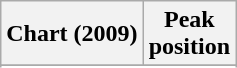<table class="wikitable sortable plainrowheaders" style="text-align:center">
<tr>
<th scope="col">Chart (2009)</th>
<th scope="col">Peak<br>position</th>
</tr>
<tr>
</tr>
<tr>
</tr>
<tr>
</tr>
</table>
